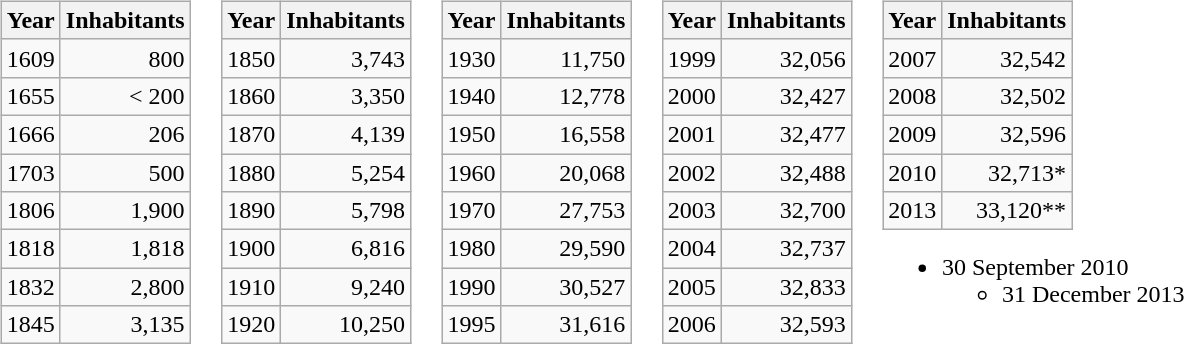<table>
<tr>
<td valign="top"><br><table class="wikitable">
<tr>
<th>Year</th>
<th>Inhabitants</th>
</tr>
<tr ---->
<td>1609</td>
<td align="right">800</td>
</tr>
<tr ---->
<td>1655</td>
<td align="right">< 200</td>
</tr>
<tr ---->
<td>1666</td>
<td align="right">206</td>
</tr>
<tr ---->
<td>1703</td>
<td align="right">500</td>
</tr>
<tr ---->
<td>1806</td>
<td align="right">1,900</td>
</tr>
<tr ---->
<td>1818</td>
<td align="right">1,818</td>
</tr>
<tr ---->
<td>1832</td>
<td align="right">2,800</td>
</tr>
<tr ---->
<td>1845</td>
<td align="right">3,135</td>
</tr>
</table>
</td>
<td valign="top"><br><table class="wikitable">
<tr>
<th>Year</th>
<th>Inhabitants</th>
</tr>
<tr ---->
<td>1850</td>
<td align="right">3,743</td>
</tr>
<tr ---->
<td>1860</td>
<td align="right">3,350</td>
</tr>
<tr ---->
<td>1870</td>
<td align="right">4,139</td>
</tr>
<tr ---->
<td>1880</td>
<td align="right">5,254</td>
</tr>
<tr ---->
<td>1890</td>
<td align="right">5,798</td>
</tr>
<tr ---->
<td>1900</td>
<td align="right">6,816</td>
</tr>
<tr ---->
<td>1910</td>
<td align="right">9,240</td>
</tr>
<tr ---->
<td>1920</td>
<td align="right">10,250</td>
</tr>
</table>
</td>
<td valign="top"><br><table class="wikitable">
<tr>
<th>Year</th>
<th>Inhabitants</th>
</tr>
<tr ---->
<td>1930</td>
<td align="right">11,750</td>
</tr>
<tr ---->
<td>1940</td>
<td align="right">12,778</td>
</tr>
<tr ---->
<td>1950</td>
<td align="right">16,558</td>
</tr>
<tr ---->
<td>1960</td>
<td align="right">20,068</td>
</tr>
<tr ---->
<td>1970</td>
<td align="right">27,753</td>
</tr>
<tr ---->
<td>1980</td>
<td align="right">29,590</td>
</tr>
<tr ---->
<td>1990</td>
<td align="right">30,527</td>
</tr>
<tr ---->
<td>1995</td>
<td align="right">31,616</td>
</tr>
</table>
</td>
<td valign="top"><br><table class="wikitable">
<tr>
<th>Year</th>
<th>Inhabitants</th>
</tr>
<tr ---->
<td>1999</td>
<td align="right">32,056</td>
</tr>
<tr ---->
<td>2000</td>
<td align="right">32,427</td>
</tr>
<tr ---->
<td>2001</td>
<td align="right">32,477</td>
</tr>
<tr ---->
<td>2002</td>
<td align="right">32,488</td>
</tr>
<tr ---->
<td>2003</td>
<td align="right">32,700</td>
</tr>
<tr ---->
<td>2004</td>
<td align="right">32,737</td>
</tr>
<tr ---->
<td>2005</td>
<td align="right">32,833</td>
</tr>
<tr ---->
<td>2006</td>
<td align="right">32,593</td>
</tr>
</table>
</td>
<td valign="top"><br><table class="wikitable">
<tr>
<th>Year</th>
<th>Inhabitants</th>
</tr>
<tr ---->
<td>2007</td>
<td align="right">32,542</td>
</tr>
<tr ---->
<td>2008</td>
<td align="right">32,502</td>
</tr>
<tr ---->
<td>2009</td>
<td align="right">32,596</td>
</tr>
<tr ---->
<td>2010</td>
<td align="right">32,713*</td>
</tr>
<tr ---->
<td>2013</td>
<td align="right">33,120**</td>
</tr>
</table>
<ul><li>30 September 2010<ul><li>31 December 2013</li></ul></li></ul></td>
</tr>
</table>
